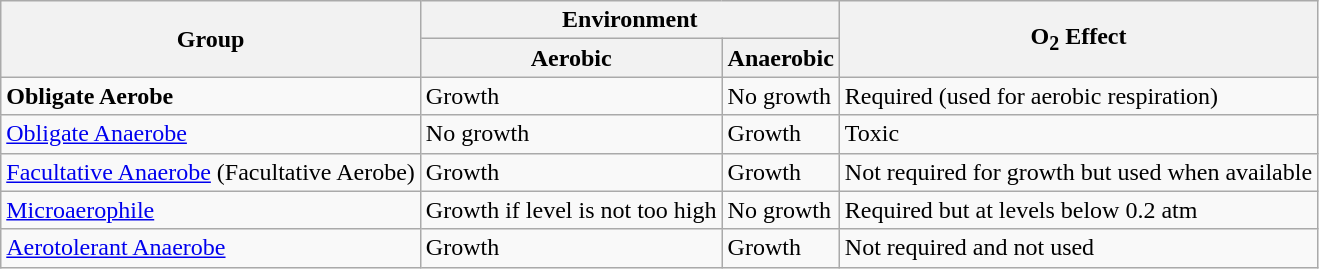<table class="wikitable">
<tr>
<th rowspan="2">Group</th>
<th colspan="2">Environment</th>
<th rowspan="2">O<sub>2</sub> Effect</th>
</tr>
<tr>
<th>Aerobic</th>
<th>Anaerobic</th>
</tr>
<tr>
<td><strong>Obligate Aerobe</strong></td>
<td>Growth</td>
<td>No growth</td>
<td>Required (used for aerobic respiration)</td>
</tr>
<tr>
<td><a href='#'>Obligate Anaerobe</a></td>
<td>No growth</td>
<td>Growth</td>
<td>Toxic</td>
</tr>
<tr>
<td><a href='#'>Facultative Anaerobe</a> (Facultative Aerobe)</td>
<td>Growth</td>
<td>Growth</td>
<td>Not required for growth but used when available</td>
</tr>
<tr>
<td><a href='#'>Microaerophile</a></td>
<td>Growth if level is not too high</td>
<td>No growth</td>
<td>Required but at levels below 0.2 atm</td>
</tr>
<tr>
<td><a href='#'>Aerotolerant Anaerobe</a></td>
<td>Growth</td>
<td>Growth</td>
<td>Not required and not used</td>
</tr>
</table>
